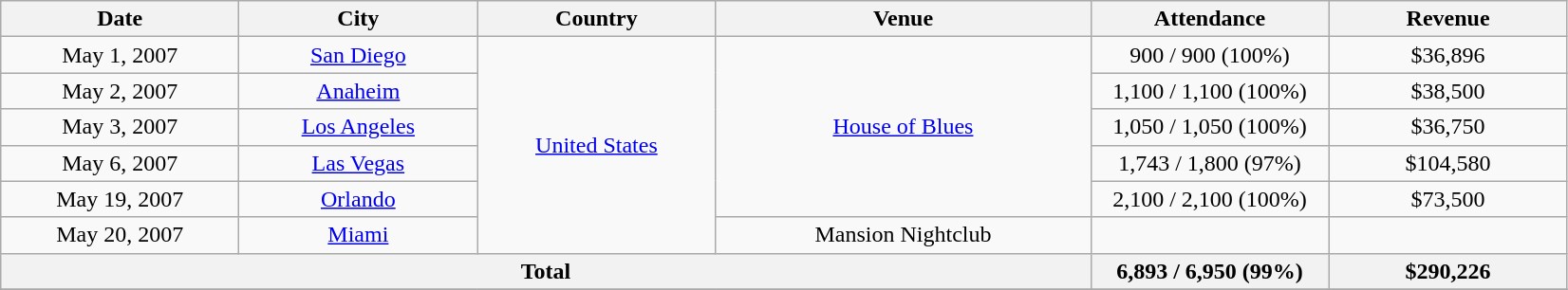<table class="wikitable" style="text-align:center;">
<tr>
<th scope="col" style="width:10em;">Date</th>
<th scope="col" style="width:10em;">City</th>
<th scope="col" style="width:10em;">Country</th>
<th scope="col" style="width:16em;">Venue</th>
<th scope="col" style="width:10em;">Attendance</th>
<th scope="col" style="width:10em;">Revenue</th>
</tr>
<tr>
<td>May 1, 2007</td>
<td><a href='#'>San Diego</a></td>
<td rowspan="6"><a href='#'>United States</a></td>
<td rowspan="5"><a href='#'>House of Blues</a></td>
<td>900 / 900 (100%)</td>
<td>$36,896</td>
</tr>
<tr>
<td>May 2, 2007</td>
<td><a href='#'>Anaheim</a></td>
<td>1,100 / 1,100 (100%)</td>
<td>$38,500</td>
</tr>
<tr>
<td>May 3, 2007</td>
<td><a href='#'>Los Angeles</a></td>
<td>1,050 / 1,050 (100%)</td>
<td>$36,750</td>
</tr>
<tr>
<td>May 6, 2007</td>
<td><a href='#'>Las Vegas</a></td>
<td>1,743 / 1,800 (97%)</td>
<td>$104,580</td>
</tr>
<tr>
<td>May 19, 2007</td>
<td><a href='#'>Orlando</a></td>
<td>2,100 / 2,100 (100%)</td>
<td>$73,500</td>
</tr>
<tr>
<td>May 20, 2007</td>
<td><a href='#'>Miami</a></td>
<td>Mansion Nightclub</td>
<td></td>
<td></td>
</tr>
<tr>
<th colspan="4">Total</th>
<th>6,893 / 6,950 (99%)</th>
<th>$290,226</th>
</tr>
<tr>
</tr>
</table>
